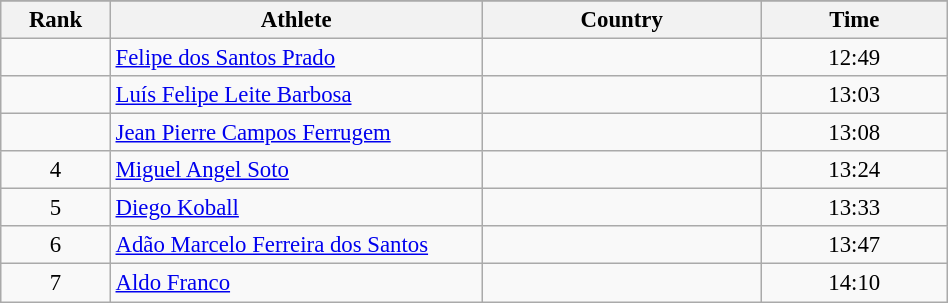<table class="wikitable sortable" style=" text-align:center; font-size:95%;" width="50%">
<tr>
</tr>
<tr>
<th width=5%>Rank</th>
<th width=20%>Athlete</th>
<th width=15%>Country</th>
<th width=10%>Time</th>
</tr>
<tr>
<td align=center></td>
<td align=left><a href='#'>Felipe dos Santos Prado</a></td>
<td align=left></td>
<td>12:49</td>
</tr>
<tr>
<td align=center></td>
<td align=left><a href='#'>Luís Felipe Leite Barbosa</a></td>
<td align=left></td>
<td>13:03</td>
</tr>
<tr>
<td align=center></td>
<td align=left><a href='#'>Jean Pierre Campos Ferrugem</a></td>
<td align=left></td>
<td>13:08</td>
</tr>
<tr>
<td align=center>4</td>
<td align=left><a href='#'>Miguel Angel Soto</a></td>
<td align=left></td>
<td>13:24</td>
</tr>
<tr>
<td align=center>5</td>
<td align=left><a href='#'>Diego Koball</a></td>
<td align=left></td>
<td>13:33</td>
</tr>
<tr>
<td align=center>6</td>
<td align=left><a href='#'>Adão Marcelo Ferreira dos Santos</a></td>
<td align=left></td>
<td>13:47</td>
</tr>
<tr>
<td align=center>7</td>
<td align=left><a href='#'>Aldo Franco</a></td>
<td align=left></td>
<td>14:10</td>
</tr>
</table>
